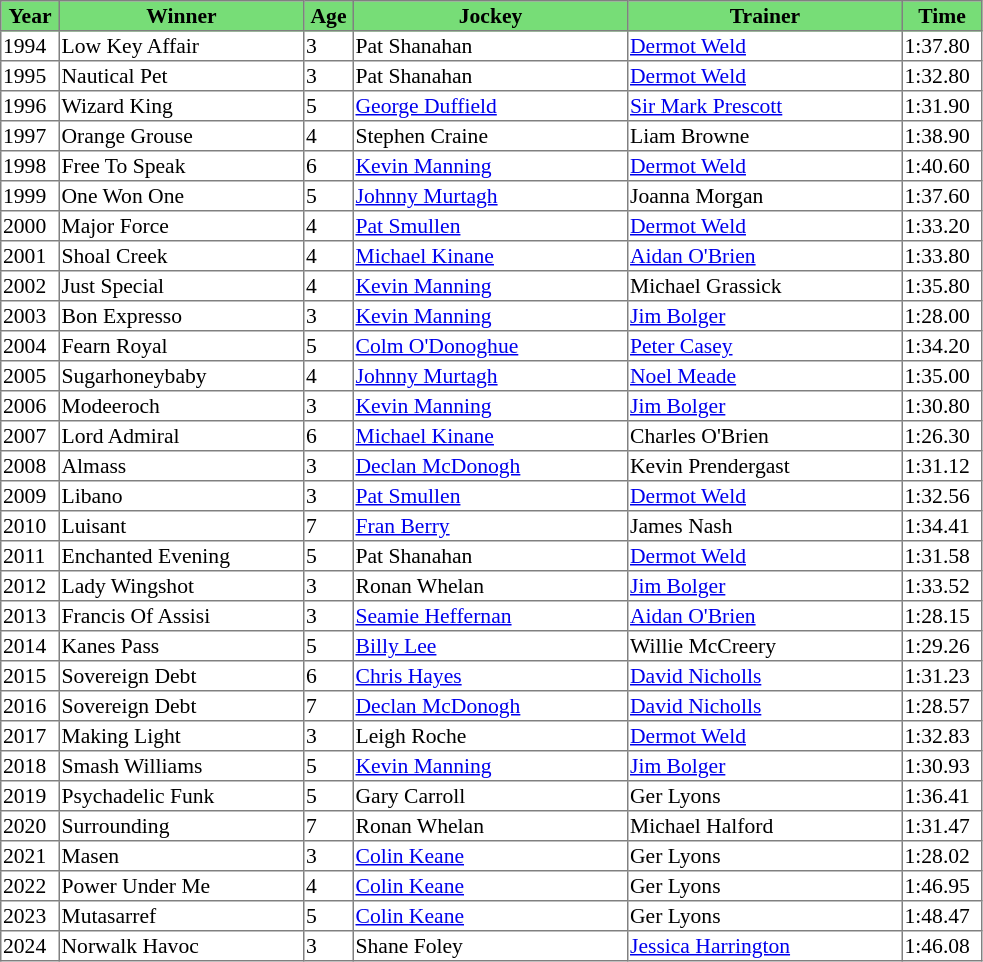<table class = "sortable" | border="1" style="border-collapse: collapse; font-size:90%">
<tr bgcolor="#77dd77" align="center">
<th style="width:36px"><strong>Year</strong></th>
<th style="width:160px"><strong>Winner</strong></th>
<th style="width:30px"><strong>Age</strong></th>
<th style="width:180px"><strong>Jockey</strong></th>
<th style="width:180px"><strong>Trainer</strong></th>
<th style="width:50px"><strong>Time</strong></th>
</tr>
<tr>
<td>1994</td>
<td>Low Key Affair</td>
<td>3</td>
<td>Pat Shanahan</td>
<td><a href='#'>Dermot Weld</a></td>
<td>1:37.80</td>
</tr>
<tr>
<td>1995</td>
<td>Nautical Pet</td>
<td>3</td>
<td>Pat Shanahan</td>
<td><a href='#'>Dermot Weld</a></td>
<td>1:32.80</td>
</tr>
<tr>
<td>1996</td>
<td>Wizard King</td>
<td>5</td>
<td><a href='#'>George Duffield</a></td>
<td><a href='#'>Sir Mark Prescott</a></td>
<td>1:31.90</td>
</tr>
<tr>
<td>1997</td>
<td>Orange Grouse</td>
<td>4</td>
<td>Stephen Craine</td>
<td>Liam Browne</td>
<td>1:38.90</td>
</tr>
<tr>
<td>1998</td>
<td>Free To Speak</td>
<td>6</td>
<td><a href='#'>Kevin Manning</a></td>
<td><a href='#'>Dermot Weld</a></td>
<td>1:40.60</td>
</tr>
<tr>
<td>1999</td>
<td>One Won One</td>
<td>5</td>
<td><a href='#'>Johnny Murtagh</a></td>
<td>Joanna Morgan</td>
<td>1:37.60</td>
</tr>
<tr>
<td>2000</td>
<td>Major Force</td>
<td>4</td>
<td><a href='#'>Pat Smullen</a></td>
<td><a href='#'>Dermot Weld</a></td>
<td>1:33.20</td>
</tr>
<tr>
<td>2001</td>
<td>Shoal Creek</td>
<td>4</td>
<td><a href='#'>Michael Kinane</a></td>
<td><a href='#'>Aidan O'Brien</a></td>
<td>1:33.80</td>
</tr>
<tr>
<td>2002</td>
<td>Just Special</td>
<td>4</td>
<td><a href='#'>Kevin Manning</a></td>
<td>Michael Grassick</td>
<td>1:35.80</td>
</tr>
<tr>
<td>2003</td>
<td>Bon Expresso</td>
<td>3</td>
<td><a href='#'>Kevin Manning</a></td>
<td><a href='#'>Jim Bolger</a></td>
<td>1:28.00</td>
</tr>
<tr>
<td>2004</td>
<td>Fearn Royal</td>
<td>5</td>
<td><a href='#'>Colm O'Donoghue</a></td>
<td><a href='#'>Peter Casey</a></td>
<td>1:34.20</td>
</tr>
<tr>
<td>2005</td>
<td>Sugarhoneybaby</td>
<td>4</td>
<td><a href='#'>Johnny Murtagh</a></td>
<td><a href='#'>Noel Meade</a></td>
<td>1:35.00</td>
</tr>
<tr>
<td>2006</td>
<td>Modeeroch</td>
<td>3</td>
<td><a href='#'>Kevin Manning</a></td>
<td><a href='#'>Jim Bolger</a></td>
<td>1:30.80</td>
</tr>
<tr>
<td>2007</td>
<td>Lord Admiral</td>
<td>6</td>
<td><a href='#'>Michael Kinane</a></td>
<td>Charles O'Brien</td>
<td>1:26.30</td>
</tr>
<tr>
<td>2008</td>
<td>Almass</td>
<td>3</td>
<td><a href='#'>Declan McDonogh</a></td>
<td>Kevin Prendergast</td>
<td>1:31.12</td>
</tr>
<tr>
<td>2009</td>
<td>Libano</td>
<td>3</td>
<td><a href='#'>Pat Smullen</a></td>
<td><a href='#'>Dermot Weld</a></td>
<td>1:32.56</td>
</tr>
<tr>
<td>2010</td>
<td>Luisant</td>
<td>7</td>
<td><a href='#'>Fran Berry</a></td>
<td>James Nash</td>
<td>1:34.41</td>
</tr>
<tr>
<td>2011</td>
<td>Enchanted Evening</td>
<td>5</td>
<td>Pat Shanahan</td>
<td><a href='#'>Dermot Weld</a></td>
<td>1:31.58</td>
</tr>
<tr>
<td>2012</td>
<td>Lady Wingshot</td>
<td>3</td>
<td>Ronan Whelan</td>
<td><a href='#'>Jim Bolger</a></td>
<td>1:33.52</td>
</tr>
<tr>
<td>2013</td>
<td>Francis Of Assisi</td>
<td>3</td>
<td><a href='#'>Seamie Heffernan</a></td>
<td><a href='#'>Aidan O'Brien</a></td>
<td>1:28.15</td>
</tr>
<tr>
<td>2014</td>
<td>Kanes Pass</td>
<td>5</td>
<td><a href='#'>Billy Lee</a></td>
<td>Willie McCreery</td>
<td>1:29.26</td>
</tr>
<tr>
<td>2015</td>
<td>Sovereign Debt</td>
<td>6</td>
<td><a href='#'>Chris Hayes</a></td>
<td><a href='#'>David Nicholls</a></td>
<td>1:31.23</td>
</tr>
<tr>
<td>2016</td>
<td>Sovereign Debt</td>
<td>7</td>
<td><a href='#'>Declan McDonogh</a></td>
<td><a href='#'>David Nicholls</a></td>
<td>1:28.57</td>
</tr>
<tr>
<td>2017</td>
<td>Making Light</td>
<td>3</td>
<td>Leigh Roche</td>
<td><a href='#'>Dermot Weld</a></td>
<td>1:32.83</td>
</tr>
<tr>
<td>2018</td>
<td>Smash Williams</td>
<td>5</td>
<td><a href='#'>Kevin Manning</a></td>
<td><a href='#'>Jim Bolger</a></td>
<td>1:30.93</td>
</tr>
<tr>
<td>2019</td>
<td>Psychadelic Funk</td>
<td>5</td>
<td>Gary Carroll</td>
<td>Ger Lyons</td>
<td>1:36.41</td>
</tr>
<tr>
<td>2020</td>
<td>Surrounding</td>
<td>7</td>
<td>Ronan Whelan</td>
<td>Michael Halford</td>
<td>1:31.47</td>
</tr>
<tr>
<td>2021</td>
<td>Masen</td>
<td>3</td>
<td><a href='#'>Colin Keane</a></td>
<td>Ger Lyons</td>
<td>1:28.02</td>
</tr>
<tr>
<td>2022</td>
<td>Power Under Me</td>
<td>4</td>
<td><a href='#'>Colin Keane</a></td>
<td>Ger Lyons</td>
<td>1:46.95</td>
</tr>
<tr>
<td>2023</td>
<td>Mutasarref</td>
<td>5</td>
<td><a href='#'>Colin Keane</a></td>
<td>Ger Lyons</td>
<td>1:48.47</td>
</tr>
<tr>
<td>2024</td>
<td>Norwalk Havoc</td>
<td>3</td>
<td>Shane Foley</td>
<td><a href='#'>Jessica Harrington</a></td>
<td>1:46.08</td>
</tr>
</table>
